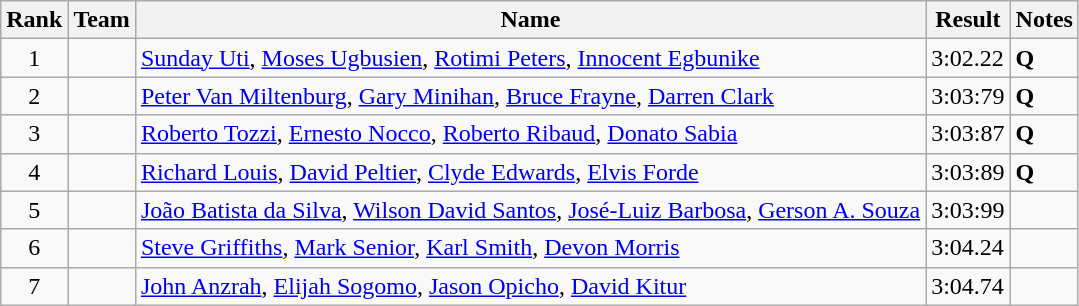<table class="sortable wikitable">
<tr>
<th>Rank</th>
<th>Team</th>
<th>Name</th>
<th>Result</th>
<th>Notes</th>
</tr>
<tr>
<td align="center">1</td>
<td></td>
<td><a href='#'>Sunday Uti</a>, <a href='#'>Moses Ugbusien</a>, <a href='#'>Rotimi Peters</a>, <a href='#'>Innocent Egbunike</a></td>
<td>3:02.22</td>
<td><strong>Q</strong></td>
</tr>
<tr>
<td align="center">2</td>
<td></td>
<td><a href='#'>Peter Van Miltenburg</a>, <a href='#'>Gary Minihan</a>, <a href='#'>Bruce Frayne</a>, <a href='#'>Darren Clark</a></td>
<td>3:03:79</td>
<td><strong>Q</strong></td>
</tr>
<tr>
<td align="center">3</td>
<td></td>
<td><a href='#'>Roberto Tozzi</a>, <a href='#'>Ernesto Nocco</a>, <a href='#'>Roberto Ribaud</a>, <a href='#'>Donato Sabia</a></td>
<td>3:03:87</td>
<td><strong>Q</strong></td>
</tr>
<tr>
<td align="center">4</td>
<td></td>
<td><a href='#'>Richard Louis</a>, <a href='#'>David Peltier</a>, <a href='#'>Clyde Edwards</a>, <a href='#'>Elvis Forde</a></td>
<td>3:03:89</td>
<td><strong>Q</strong></td>
</tr>
<tr>
<td align="center">5</td>
<td></td>
<td><a href='#'>João Batista da Silva</a>, <a href='#'>Wilson David Santos</a>, <a href='#'>José-Luiz Barbosa</a>, <a href='#'>Gerson A. Souza</a></td>
<td>3:03:99</td>
<td></td>
</tr>
<tr>
<td align="center">6</td>
<td></td>
<td><a href='#'>Steve Griffiths</a>, <a href='#'>Mark Senior</a>, <a href='#'>Karl Smith</a>, <a href='#'>Devon Morris</a></td>
<td>3:04.24</td>
<td></td>
</tr>
<tr>
<td align="center">7</td>
<td></td>
<td><a href='#'>John Anzrah</a>, <a href='#'>Elijah Sogomo</a>, <a href='#'>Jason Opicho</a>, <a href='#'>David Kitur</a></td>
<td>3:04.74</td>
<td></td>
</tr>
</table>
